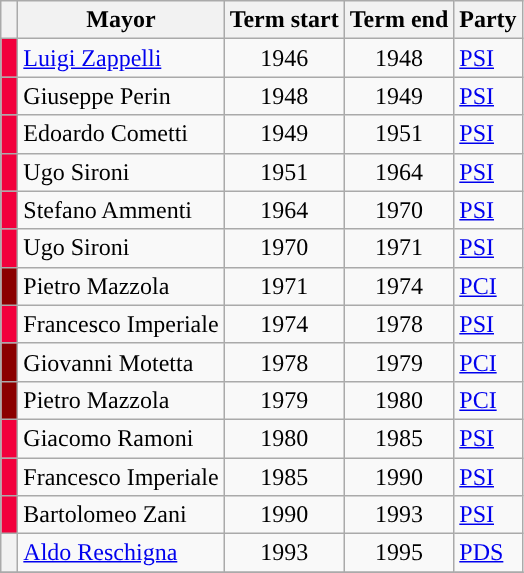<table class="wikitable">
<tr>
<th class=unsortable> </th>
<th>Mayor</th>
<th>Term start</th>
<th>Term end</th>
<th>Party</th>
</tr>
<tr>
<th style="background:#F2003C;"></th>
<td><a href='#'>Luigi Zappelli</a></td>
<td align=center>1946</td>
<td align=center>1948</td>
<td><a href='#'>PSI</a></td>
</tr>
<tr>
<th style="background:#F2003C;"></th>
<td>Giuseppe Perin</td>
<td align=center>1948</td>
<td align=center>1949</td>
<td><a href='#'>PSI</a></td>
</tr>
<tr>
<th style="background:#F2003C;"></th>
<td>Edoardo Cometti</td>
<td align=center>1949</td>
<td align=center>1951</td>
<td><a href='#'>PSI</a></td>
</tr>
<tr>
<th style="background:#F2003C;"></th>
<td>Ugo Sironi</td>
<td align=center>1951</td>
<td align=center>1964</td>
<td><a href='#'>PSI</a></td>
</tr>
<tr>
<th style="background:#F2003C;"></th>
<td>Stefano Ammenti</td>
<td align=center>1964</td>
<td align=center>1970</td>
<td><a href='#'>PSI</a></td>
</tr>
<tr>
<th style="background:#F2003C;"></th>
<td>Ugo Sironi</td>
<td align=center>1970</td>
<td align=center>1971</td>
<td><a href='#'>PSI</a></td>
</tr>
<tr>
<th style="background:#8B0000;"></th>
<td>Pietro Mazzola</td>
<td align=center>1971</td>
<td align=center>1974</td>
<td><a href='#'>PCI</a></td>
</tr>
<tr>
<th style="background:#F2003C;"></th>
<td>Francesco Imperiale</td>
<td align=center>1974</td>
<td align=center>1978</td>
<td><a href='#'>PSI</a></td>
</tr>
<tr>
<th style="background:#8B0000;"></th>
<td>Giovanni Motetta</td>
<td align=center>1978</td>
<td align=center>1979</td>
<td><a href='#'>PCI</a></td>
</tr>
<tr>
<th style="background:#8B0000;"></th>
<td>Pietro Mazzola</td>
<td align=center>1979</td>
<td align=center>1980</td>
<td><a href='#'>PCI</a></td>
</tr>
<tr>
<th style="background:#F2003C;"></th>
<td>Giacomo Ramoni</td>
<td align=center>1980</td>
<td align=center>1985</td>
<td><a href='#'>PSI</a></td>
</tr>
<tr>
<th style="background:#F2003C;"></th>
<td>Francesco Imperiale</td>
<td align=center>1985</td>
<td align=center>1990</td>
<td><a href='#'>PSI</a></td>
</tr>
<tr>
<th style="background:#F2003C;"></th>
<td>Bartolomeo Zani</td>
<td align=center>1990</td>
<td align=center>1993</td>
<td><a href='#'>PSI</a></td>
</tr>
<tr>
<th style="background:"></th>
<td><a href='#'>Aldo Reschigna</a></td>
<td align=center>1993</td>
<td align=center>1995</td>
<td><a href='#'>PDS</a></td>
</tr>
<tr>
</tr>
</table>
